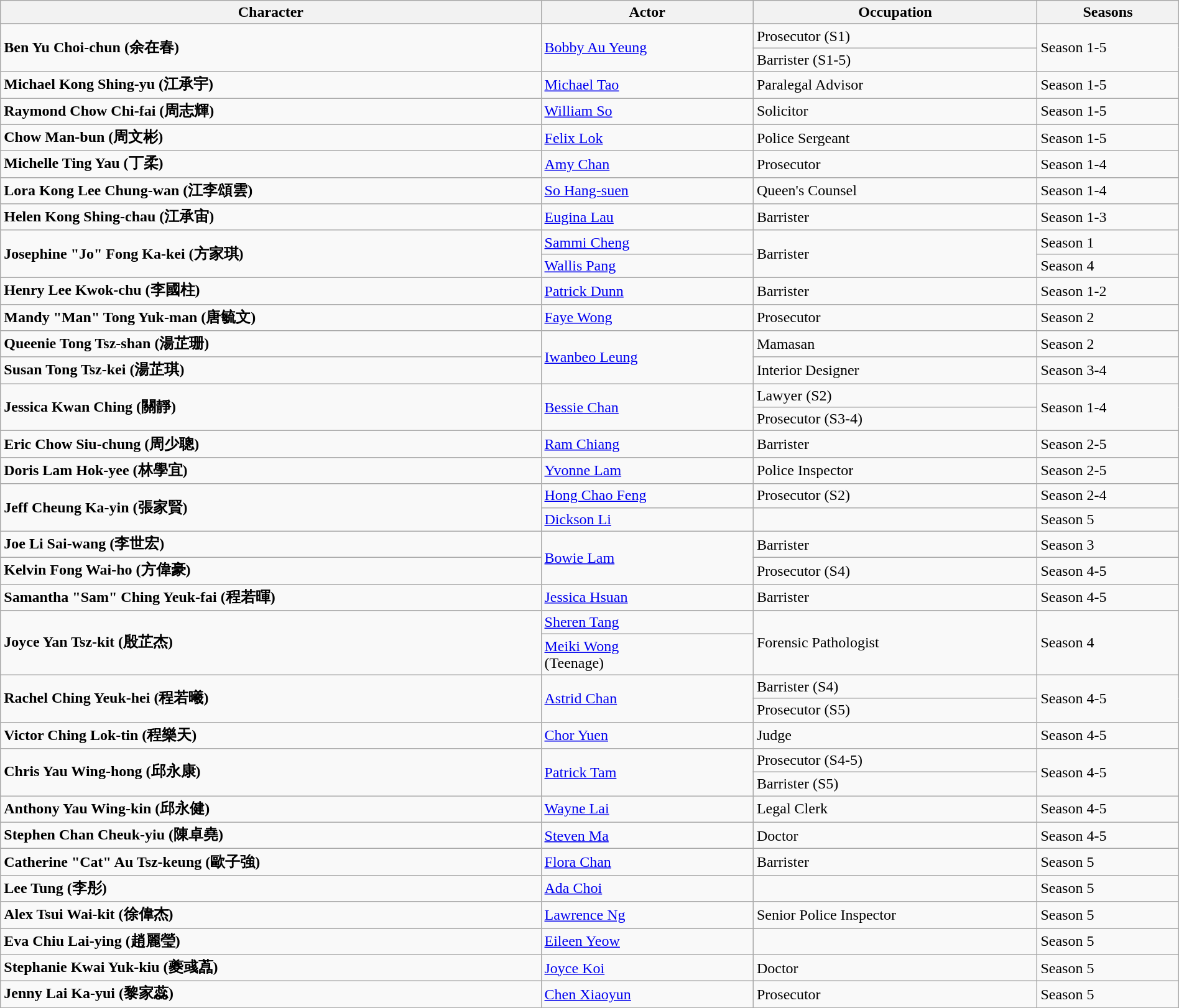<table class="wikitable sortable" style="width:100%;">
<tr>
<th rowspan="1">Character</th>
<th rowspan="1">Actor</th>
<th rowspan="1">Occupation</th>
<th rowspan="1">Seasons</th>
</tr>
<tr>
</tr>
<tr>
<td rowspan="2"><strong>Ben Yu Choi-chun (余在春)</strong></td>
<td rowspan="2"><a href='#'>Bobby Au Yeung</a></td>
<td data-sort-value="1">Prosecutor (S1)</td>
<td rowspan="2">Season 1-5</td>
</tr>
<tr>
<td>Barrister (S1-5)</td>
</tr>
<tr>
<td><strong>Michael Kong Shing-yu (江承宇)</strong></td>
<td><a href='#'>Michael Tao</a></td>
<td data-sort-value="2">Paralegal Advisor</td>
<td>Season 1-5</td>
</tr>
<tr>
<td><strong>Raymond Chow Chi-fai (周志輝)</strong></td>
<td><a href='#'>William So</a></td>
<td data-sort-value="3">Solicitor</td>
<td>Season 1-5</td>
</tr>
<tr>
<td><strong>Chow Man-bun (周文彬)</strong></td>
<td><a href='#'>Felix Lok</a></td>
<td data-sort-value="4">Police Sergeant</td>
<td>Season 1-5</td>
</tr>
<tr>
<td><strong>Michelle Ting Yau (丁柔)</strong></td>
<td><a href='#'>Amy Chan</a></td>
<td data-sort-value="5">Prosecutor</td>
<td>Season 1-4</td>
</tr>
<tr>
<td><strong>Lora Kong Lee Chung-wan (江李頌雲)</strong></td>
<td><a href='#'>So Hang-suen</a></td>
<td data-sort-value="6">Queen's Counsel</td>
<td>Season 1-4</td>
</tr>
<tr>
<td><strong>Helen Kong Shing-chau (江承宙)</strong></td>
<td><a href='#'>Eugina Lau</a></td>
<td data-sort-value="7">Barrister</td>
<td>Season 1-3</td>
</tr>
<tr>
<td rowspan="2"><strong>Josephine "Jo" Fong Ka-kei (方家琪) </strong></td>
<td><a href='#'>Sammi Cheng</a></td>
<td data-sort-value="8"rowspan="2">Barrister</td>
<td>Season 1</td>
</tr>
<tr>
<td><a href='#'>Wallis Pang</a></td>
<td>Season 4</td>
</tr>
<tr>
<td><strong>Henry Lee Kwok-chu (李國柱)</strong></td>
<td><a href='#'>Patrick Dunn</a></td>
<td data-sort-value="9">Barrister</td>
<td>Season 1-2</td>
</tr>
<tr>
<td><strong>Mandy "Man" Tong Yuk-man (唐毓文)</strong></td>
<td><a href='#'>Faye Wong</a></td>
<td data-sort-value="10">Prosecutor</td>
<td>Season 2</td>
</tr>
<tr>
<td><strong>Queenie Tong Tsz-shan (湯芷珊)</strong></td>
<td rowspan="2"><a href='#'>Iwanbeo Leung</a></td>
<td data-sort-value="11">Mamasan</td>
<td>Season 2</td>
</tr>
<tr>
<td><strong>Susan Tong Tsz-kei (湯芷琪) </strong></td>
<td data-sort-value="11">Interior Designer</td>
<td>Season 3-4</td>
</tr>
<tr>
<td rowspan="2"><strong>Jessica Kwan Ching (關靜)</strong></td>
<td rowspan="2"><a href='#'>Bessie Chan</a></td>
<td data-sort-value="12">Lawyer (S2)</td>
<td rowspan="2">Season 1-4</td>
</tr>
<tr>
<td>Prosecutor (S3-4)</td>
</tr>
<tr>
<td><strong>Eric Chow Siu-chung (周少聰)</strong></td>
<td><a href='#'>Ram Chiang</a></td>
<td data-sort-value="13">Barrister</td>
<td>Season 2-5</td>
</tr>
<tr>
<td><strong>Doris Lam Hok-yee (林學宜)</strong></td>
<td><a href='#'>Yvonne Lam</a></td>
<td data-sort-value="14">Police Inspector</td>
<td>Season 2-5</td>
</tr>
<tr>
<td rowspan="2"><strong>Jeff Cheung Ka-yin (張家賢) </strong></td>
<td><a href='#'>Hong Chao Feng</a></td>
<td data-sort-value="15">Prosecutor (S2)</td>
<td>Season 2-4</td>
</tr>
<tr>
<td><a href='#'>Dickson Li</a></td>
<td></td>
<td>Season 5</td>
</tr>
<tr>
<td><strong>Joe Li Sai-wang (李世宏)</strong></td>
<td rowspan="2"><a href='#'>Bowie Lam</a></td>
<td data-sort-value="16">Barrister</td>
<td>Season 3</td>
</tr>
<tr>
<td><strong>Kelvin Fong Wai-ho (方偉豪) </strong></td>
<td data-sort-value="16">Prosecutor (S4)</td>
<td>Season 4-5</td>
</tr>
<tr>
<td><strong>Samantha "Sam" Ching Yeuk-fai (程若暉) </strong></td>
<td><a href='#'>Jessica Hsuan</a></td>
<td data-sort-value="17">Barrister</td>
<td>Season 4-5</td>
</tr>
<tr>
<td rowspan="2"><strong>Joyce Yan Tsz-kit (殷芷杰) </strong></td>
<td><a href='#'>Sheren Tang</a></td>
<td data-sort-value="18"rowspan="2">Forensic Pathologist</td>
<td rowspan="2">Season 4</td>
</tr>
<tr>
<td><a href='#'>Meiki Wong</a><br> (Teenage)</td>
</tr>
<tr>
<td rowspan="2"><strong>Rachel Ching Yeuk-hei (程若曦)</strong></td>
<td rowspan="2"><a href='#'>Astrid Chan</a></td>
<td data-sort-value="19">Barrister (S4)</td>
<td rowspan="2">Season 4-5</td>
</tr>
<tr>
<td>Prosecutor (S5)</td>
</tr>
<tr>
<td><strong>Victor Ching Lok-tin (程樂天) </strong></td>
<td><a href='#'>Chor Yuen</a></td>
<td data-sort-value="20">Judge</td>
<td>Season 4-5</td>
</tr>
<tr>
<td rowspan="2"><strong>Chris Yau Wing-hong (邱永康)</strong></td>
<td rowspan="2"><a href='#'>Patrick Tam</a></td>
<td data-sort-value="21">Prosecutor (S4-5)</td>
<td rowspan="2">Season 4-5</td>
</tr>
<tr>
<td>Barrister (S5)</td>
</tr>
<tr>
<td><strong>Anthony Yau Wing-kin (邱永健) </strong></td>
<td><a href='#'>Wayne Lai</a></td>
<td data-sort-value="22">Legal Clerk</td>
<td>Season 4-5</td>
</tr>
<tr>
<td><strong>Stephen Chan Cheuk-yiu (陳卓堯) </strong></td>
<td><a href='#'>Steven Ma</a></td>
<td data-sort-value="23">Doctor</td>
<td>Season 4-5</td>
</tr>
<tr>
<td><strong>Catherine "Cat" Au Tsz-keung (歐子強) </strong></td>
<td><a href='#'>Flora Chan</a></td>
<td data-sort-value="24">Barrister</td>
<td>Season 5</td>
</tr>
<tr>
<td><strong>Lee Tung (李彤) </strong></td>
<td><a href='#'>Ada Choi</a></td>
<td data-sort-value="25"></td>
<td>Season 5</td>
</tr>
<tr>
<td><strong>Alex Tsui Wai-kit  (徐偉杰) </strong></td>
<td><a href='#'>Lawrence Ng</a></td>
<td data-sort-value="26">Senior Police Inspector</td>
<td>Season 5</td>
</tr>
<tr>
<td><strong>Eva Chiu Lai-ying (趙麗瑩) </strong></td>
<td><a href='#'>Eileen Yeow</a></td>
<td data-sort-value="27"></td>
<td>Season 5</td>
</tr>
<tr>
<td><strong>Stephanie Kwai Yuk-kiu (夔彧藠) </strong></td>
<td><a href='#'>Joyce Koi</a></td>
<td data-sort-value="28">Doctor</td>
<td>Season 5</td>
</tr>
<tr>
<td><strong>Jenny Lai Ka-yui (黎家蕊) </strong></td>
<td><a href='#'>Chen Xiaoyun</a></td>
<td data-sort-value="29">Prosecutor</td>
<td>Season 5</td>
</tr>
<tr>
</tr>
</table>
